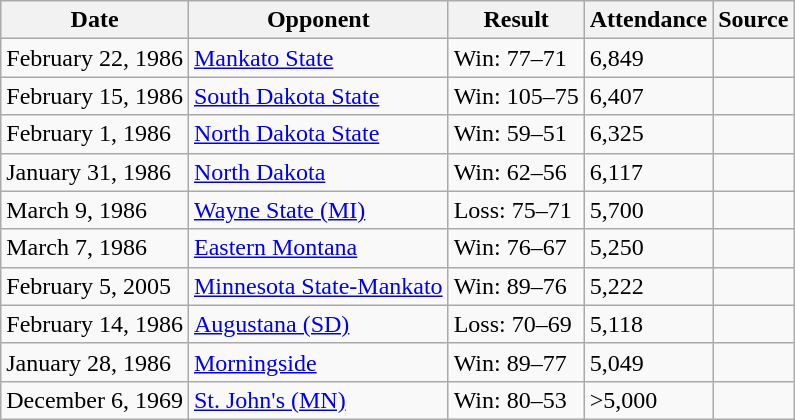<table class="wikitable">
<tr>
<th>Date</th>
<th>Opponent</th>
<th>Result</th>
<th>Attendance</th>
<th>Source</th>
</tr>
<tr>
<td>February 22, 1986</td>
<td><a href='#'>Mankato State</a></td>
<td>Win: 77–71</td>
<td>6,849</td>
<td></td>
</tr>
<tr>
<td>February 15, 1986</td>
<td><a href='#'>South Dakota State</a></td>
<td>Win: 105–75</td>
<td>6,407</td>
<td></td>
</tr>
<tr>
<td>February 1, 1986</td>
<td><a href='#'>North Dakota State</a></td>
<td>Win: 59–51</td>
<td>6,325</td>
<td></td>
</tr>
<tr>
<td>January 31, 1986</td>
<td><a href='#'>North Dakota</a></td>
<td>Win: 62–56</td>
<td>6,117</td>
<td></td>
</tr>
<tr>
<td>March 9, 1986</td>
<td><a href='#'>Wayne State (MI)</a></td>
<td>Loss: 75–71</td>
<td>5,700</td>
<td></td>
</tr>
<tr>
<td>March 7, 1986</td>
<td><a href='#'>Eastern Montana</a></td>
<td>Win: 76–67</td>
<td>5,250</td>
<td></td>
</tr>
<tr>
<td>February 5, 2005</td>
<td><a href='#'>Minnesota State-Mankato</a></td>
<td>Win: 89–76</td>
<td>5,222</td>
<td></td>
</tr>
<tr>
<td>February 14, 1986</td>
<td><a href='#'>Augustana (SD)</a></td>
<td>Loss: 70–69</td>
<td>5,118</td>
<td></td>
</tr>
<tr>
<td>January 28, 1986</td>
<td><a href='#'>Morningside</a></td>
<td>Win: 89–77</td>
<td>5,049</td>
<td></td>
</tr>
<tr>
<td>December 6, 1969</td>
<td><a href='#'>St. John's (MN)</a></td>
<td>Win: 80–53</td>
<td>>5,000</td>
<td></td>
</tr>
</table>
